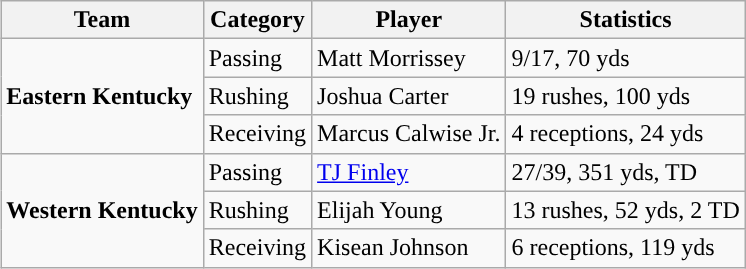<table class="wikitable" style="float: right;">
<tr>
<th>Team</th>
<th>Category</th>
<th>Player</th>
<th>Statistics</th>
</tr>
<tr>
<td rowspan=3><strong>Eastern Kentucky</strong></td>
<td>Passing</td>
<td>Matt Morrissey</td>
<td>9/17, 70 yds</td>
</tr>
<tr>
<td>Rushing</td>
<td>Joshua Carter</td>
<td>19 rushes, 100 yds</td>
</tr>
<tr>
<td>Receiving</td>
<td>Marcus Calwise Jr.</td>
<td>4 receptions, 24 yds</td>
</tr>
<tr>
<td rowspan=3><strong>Western Kentucky</strong></td>
<td>Passing</td>
<td><a href='#'>TJ Finley</a></td>
<td>27/39, 351 yds, TD</td>
</tr>
<tr>
<td>Rushing</td>
<td>Elijah Young</td>
<td>13 rushes, 52 yds, 2 TD</td>
</tr>
<tr>
<td>Receiving</td>
<td>Kisean Johnson</td>
<td>6 receptions, 119 yds</td>
</tr>
</table>
